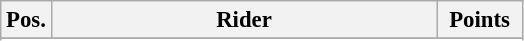<table class="wikitable" style="font-size: 95%">
<tr valign=top >
<th width=20px valign=middle>Pos.</th>
<th width=250px valign=middle>Rider</th>
<th width=50px valign=middle>Points</th>
</tr>
<tr>
</tr>
<tr>
</tr>
</table>
